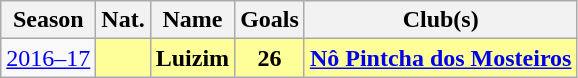<table class="wikitable" style="text-align:center">
<tr>
<th>Season</th>
<th>Nat.</th>
<th>Name</th>
<th>Goals</th>
<th>Club(s)</th>
</tr>
<tr>
<td><a href='#'>2016–17</a></td>
<td style="background:#FFFF99"></td>
<td style="background:#FFFF99"  align=left><strong>Luizim</strong></td>
<td style="background:#FFFF99"><strong>26</strong></td>
<td style="background:#FFFF99" align=left><strong><a href='#'>Nô Pintcha dos Mosteiros</a></strong></td>
</tr>
</table>
